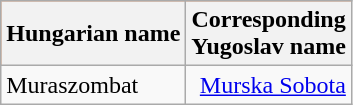<table class="wikitable" style="text-align: right;">
<tr bgcolor=#F5F5DC;">
<th>Hungarian name</th>
<th>Corresponding<br>Yugoslav name</th>
</tr>
<tr>
<td style="text-align:left;">Muraszombat</td>
<td><a href='#'>Murska Sobota</a></td>
</tr>
</table>
